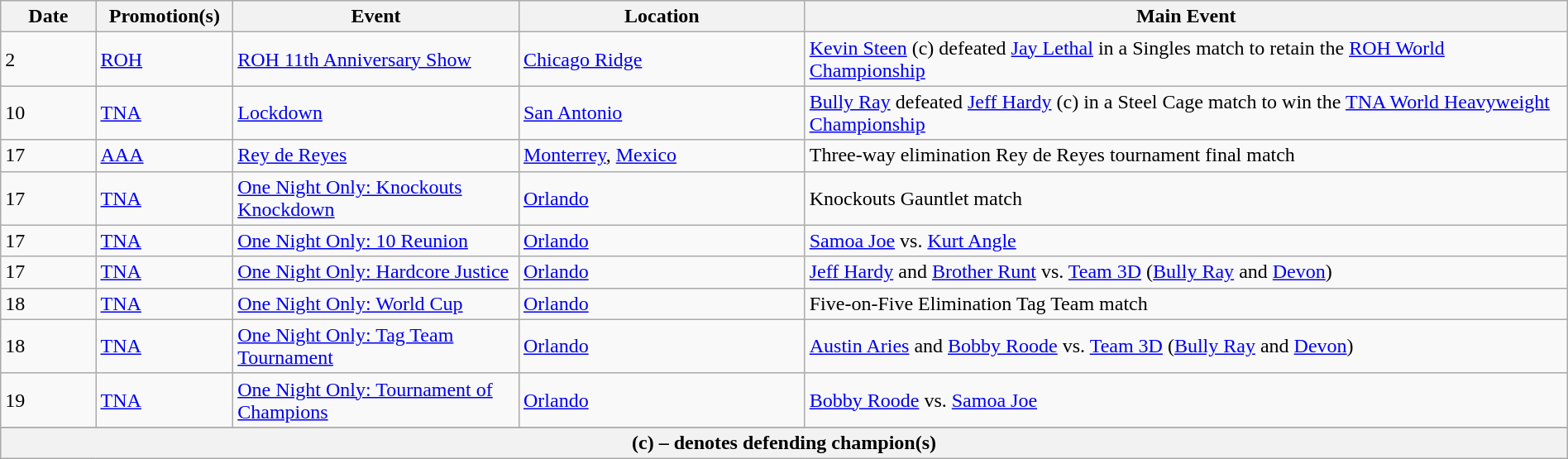<table class="wikitable" style="width:100%;">
<tr>
<th width=5%>Date</th>
<th width=5%>Promotion(s)</th>
<th width=15%>Event</th>
<th width=15%>Location</th>
<th width=40%>Main Event</th>
</tr>
<tr>
<td>2</td>
<td><a href='#'>ROH</a></td>
<td><a href='#'>ROH 11th Anniversary Show</a></td>
<td><a href='#'>Chicago Ridge</a></td>
<td><a href='#'>Kevin Steen</a> (c) defeated <a href='#'>Jay Lethal</a> in a Singles match to retain the <a href='#'>ROH World Championship</a></td>
</tr>
<tr>
<td>10</td>
<td><a href='#'>TNA</a></td>
<td><a href='#'>Lockdown</a></td>
<td><a href='#'>San Antonio</a></td>
<td><a href='#'>Bully Ray</a> defeated <a href='#'>Jeff Hardy</a> (c) in a Steel Cage match to win the <a href='#'>TNA World Heavyweight Championship</a></td>
</tr>
<tr>
<td>17</td>
<td><a href='#'>AAA</a></td>
<td><a href='#'>Rey de Reyes</a></td>
<td><a href='#'>Monterrey</a>, <a href='#'>Mexico</a></td>
<td>Three-way elimination Rey de Reyes tournament final match</td>
</tr>
<tr>
<td>17</td>
<td><a href='#'>TNA</a></td>
<td><a href='#'>One Night Only: Knockouts Knockdown</a></td>
<td><a href='#'>Orlando</a></td>
<td>Knockouts Gauntlet match</td>
</tr>
<tr>
<td>17</td>
<td><a href='#'>TNA</a></td>
<td><a href='#'>One Night Only: 10 Reunion</a></td>
<td><a href='#'>Orlando</a></td>
<td><a href='#'>Samoa Joe</a> vs. <a href='#'>Kurt Angle</a></td>
</tr>
<tr>
<td>17</td>
<td><a href='#'>TNA</a></td>
<td><a href='#'>One Night Only: Hardcore Justice</a></td>
<td><a href='#'>Orlando</a></td>
<td><a href='#'>Jeff Hardy</a> and <a href='#'>Brother Runt</a> vs. <a href='#'>Team 3D</a> (<a href='#'>Bully Ray</a> and <a href='#'>Devon</a>)</td>
</tr>
<tr>
<td>18</td>
<td><a href='#'>TNA</a></td>
<td><a href='#'>One Night Only: World Cup</a></td>
<td><a href='#'>Orlando</a></td>
<td>Five-on-Five Elimination Tag Team match</td>
</tr>
<tr>
<td>18</td>
<td><a href='#'>TNA</a></td>
<td><a href='#'>One Night Only: Tag Team Tournament</a></td>
<td><a href='#'>Orlando</a></td>
<td><a href='#'>Austin Aries</a> and <a href='#'>Bobby Roode</a> vs. <a href='#'>Team 3D</a> (<a href='#'>Bully Ray</a> and <a href='#'>Devon</a>)</td>
</tr>
<tr>
<td>19</td>
<td><a href='#'>TNA</a></td>
<td><a href='#'>One Night Only: Tournament of Champions</a></td>
<td><a href='#'>Orlando</a></td>
<td><a href='#'>Bobby Roode</a> vs. <a href='#'>Samoa Joe</a></td>
</tr>
<tr>
</tr>
<tr>
<th colspan="6">(c) – denotes defending champion(s)</th>
</tr>
</table>
